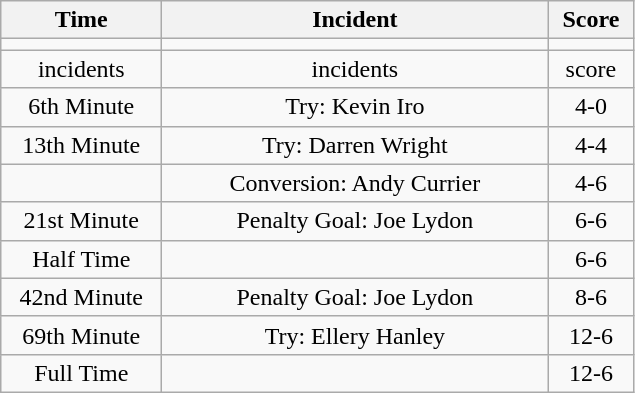<table class="wikitable" style="text-align:center;">
<tr>
<th width=100 abbr="Time">Time</th>
<th width=250 abbr="Incident">Incident</th>
<th width=50 abbr="Score">Score</th>
</tr>
<tr>
<td></td>
<td></td>
<td></td>
</tr>
<tr>
<td>incidents</td>
<td>incidents</td>
<td>score</td>
</tr>
<tr>
<td>6th Minute</td>
<td>Try: Kevin Iro</td>
<td>4-0</td>
</tr>
<tr>
<td>13th Minute</td>
<td>Try: Darren Wright</td>
<td>4-4</td>
</tr>
<tr>
<td></td>
<td>Conversion: Andy Currier</td>
<td>4-6</td>
</tr>
<tr>
<td>21st Minute</td>
<td>Penalty Goal: Joe Lydon</td>
<td>6-6</td>
</tr>
<tr>
<td>Half Time</td>
<td></td>
<td>6-6</td>
</tr>
<tr>
<td>42nd Minute</td>
<td>Penalty Goal: Joe Lydon</td>
<td>8-6</td>
</tr>
<tr>
<td>69th Minute</td>
<td>Try: Ellery Hanley</td>
<td>12-6</td>
</tr>
<tr>
<td>Full Time</td>
<td></td>
<td>12-6</td>
</tr>
</table>
